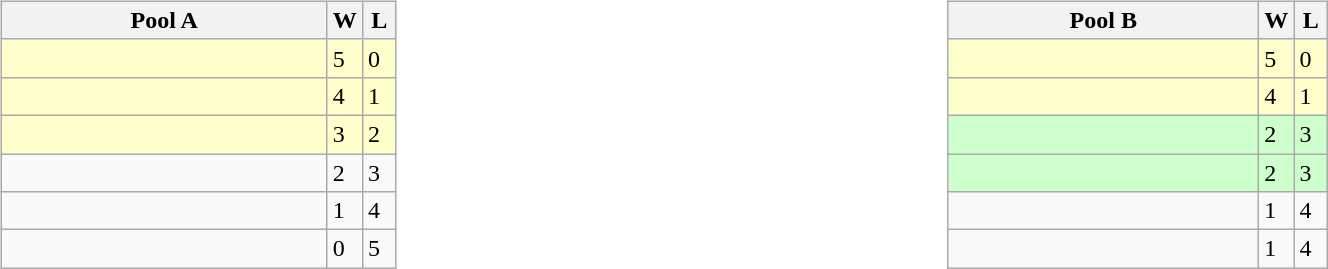<table>
<tr>
<td width=10% valign="top"><br><table class="wikitable">
<tr>
<th width=210>Pool A</th>
<th width=15>W</th>
<th width=15>L</th>
</tr>
<tr bgcolor=#ffffcc>
<td></td>
<td>5</td>
<td>0</td>
</tr>
<tr bgcolor=#ffffcc>
<td></td>
<td>4</td>
<td>1</td>
</tr>
<tr bgcolor=#ffffcc>
<td></td>
<td>3</td>
<td>2</td>
</tr>
<tr>
<td></td>
<td>2</td>
<td>3</td>
</tr>
<tr>
<td></td>
<td>1</td>
<td>4</td>
</tr>
<tr>
<td></td>
<td>0</td>
<td>5</td>
</tr>
</table>
</td>
<td width=10% valign="top"><br><table class="wikitable">
<tr>
<th width=200>Pool B</th>
<th width=15>W</th>
<th width=15>L</th>
</tr>
<tr bgcolor=#ffffcc>
<td></td>
<td>5</td>
<td>0</td>
</tr>
<tr bgcolor=#ffffcc>
<td></td>
<td>4</td>
<td>1</td>
</tr>
<tr bgcolor=#ccffcc>
<td></td>
<td>2</td>
<td>3</td>
</tr>
<tr bgcolor=#ccffcc>
<td></td>
<td>2</td>
<td>3</td>
</tr>
<tr>
<td></td>
<td>1</td>
<td>4</td>
</tr>
<tr>
<td></td>
<td>1</td>
<td>4</td>
</tr>
</table>
</td>
</tr>
</table>
